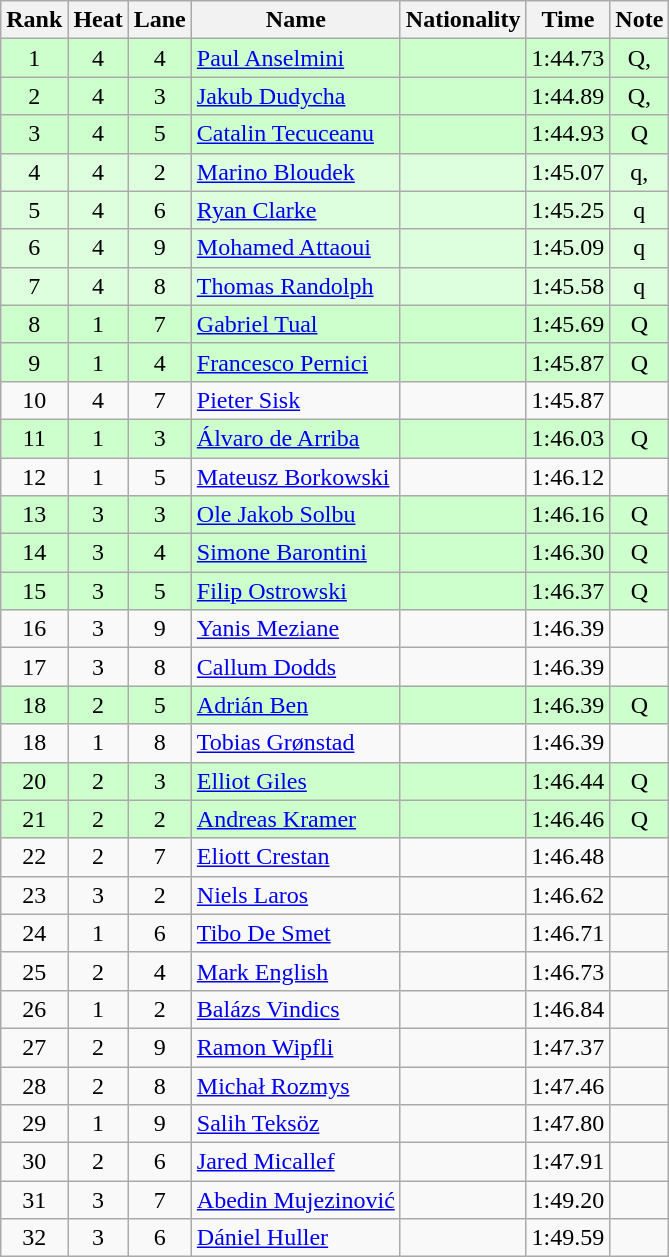<table class="wikitable sortable" style="text-align:center">
<tr>
<th>Rank</th>
<th>Heat</th>
<th>Lane</th>
<th>Name</th>
<th>Nationality</th>
<th>Time</th>
<th>Note</th>
</tr>
<tr bgcolor=ccffcc>
<td>1</td>
<td>4</td>
<td>4</td>
<td align=left><a href='#'>Paul Anselmini</a></td>
<td align=left></td>
<td>1:44.73</td>
<td>Q, </td>
</tr>
<tr bgcolor=ccffcc>
<td>2</td>
<td>4</td>
<td>3</td>
<td align=left><a href='#'>Jakub Dudycha</a></td>
<td align=left></td>
<td>1:44.89</td>
<td>Q, </td>
</tr>
<tr bgcolor=ccffcc>
<td>3</td>
<td>4</td>
<td>5</td>
<td align=left><a href='#'>Catalin Tecuceanu</a></td>
<td align=left></td>
<td>1:44.93</td>
<td>Q</td>
</tr>
<tr bgcolor=ddffdd>
<td>4</td>
<td>4</td>
<td>2</td>
<td align=left><a href='#'>Marino Bloudek</a></td>
<td align=left></td>
<td>1:45.07</td>
<td>q, </td>
</tr>
<tr bgcolor=ddffdd>
<td>5</td>
<td>4</td>
<td>6</td>
<td align=left><a href='#'>Ryan Clarke</a></td>
<td align=left></td>
<td>1:45.25</td>
<td>q</td>
</tr>
<tr bgcolor=ddffdd>
<td>6</td>
<td>4</td>
<td>9</td>
<td align=left><a href='#'>Mohamed Attaoui</a></td>
<td align=left></td>
<td>1:45.09</td>
<td>q</td>
</tr>
<tr bgcolor=ddffdd>
<td>7</td>
<td>4</td>
<td>8</td>
<td align=left><a href='#'>Thomas Randolph</a></td>
<td align=left></td>
<td>1:45.58</td>
<td>q</td>
</tr>
<tr bgcolor=ccffcc>
<td>8</td>
<td>1</td>
<td>7</td>
<td align=left><a href='#'>Gabriel Tual</a></td>
<td align=left></td>
<td>1:45.69</td>
<td>Q</td>
</tr>
<tr bgcolor=ccffcc>
<td>9</td>
<td>1</td>
<td>4</td>
<td align=left><a href='#'>Francesco Pernici</a></td>
<td align=left></td>
<td>1:45.87</td>
<td>Q</td>
</tr>
<tr>
<td>10</td>
<td>4</td>
<td>7</td>
<td align=left><a href='#'>Pieter Sisk</a></td>
<td align=left></td>
<td>1:45.87</td>
<td></td>
</tr>
<tr bgcolor=ccffcc>
<td>11</td>
<td>1</td>
<td>3</td>
<td align=left><a href='#'>Álvaro de Arriba</a></td>
<td align=left></td>
<td>1:46.03</td>
<td>Q</td>
</tr>
<tr>
<td>12</td>
<td>1</td>
<td>5</td>
<td align=left><a href='#'>Mateusz Borkowski</a></td>
<td align=left></td>
<td>1:46.12</td>
<td></td>
</tr>
<tr bgcolor=ccffcc>
<td>13</td>
<td>3</td>
<td>3</td>
<td align=left><a href='#'>Ole Jakob Solbu</a></td>
<td align=left></td>
<td>1:46.16</td>
<td>Q</td>
</tr>
<tr bgcolor=ccffcc>
<td>14</td>
<td>3</td>
<td>4</td>
<td align=left><a href='#'>Simone Barontini</a></td>
<td align=left></td>
<td>1:46.30</td>
<td>Q</td>
</tr>
<tr bgcolor=ccffcc>
<td>15</td>
<td>3</td>
<td>5</td>
<td align=left><a href='#'>Filip Ostrowski</a></td>
<td align=left></td>
<td>1:46.37</td>
<td>Q</td>
</tr>
<tr>
<td>16</td>
<td>3</td>
<td>9</td>
<td align=left><a href='#'>Yanis Meziane</a></td>
<td align=left></td>
<td>1:46.39</td>
<td></td>
</tr>
<tr>
<td>17</td>
<td>3</td>
<td>8</td>
<td align=left><a href='#'>Callum Dodds</a></td>
<td align=left></td>
<td>1:46.39</td>
<td></td>
</tr>
<tr bgcolor=ccffcc>
<td>18</td>
<td>2</td>
<td>5</td>
<td align=left><a href='#'>Adrián Ben</a></td>
<td align=left></td>
<td>1:46.39</td>
<td>Q</td>
</tr>
<tr>
<td>18</td>
<td>1</td>
<td>8</td>
<td align=left><a href='#'>Tobias Grønstad</a></td>
<td align=left></td>
<td>1:46.39</td>
<td></td>
</tr>
<tr bgcolor=ccffcc>
<td>20</td>
<td>2</td>
<td>3</td>
<td align=left><a href='#'>Elliot Giles</a></td>
<td align=left></td>
<td>1:46.44</td>
<td>Q</td>
</tr>
<tr bgcolor=ccffcc>
<td>21</td>
<td>2</td>
<td>2</td>
<td align=left><a href='#'>Andreas Kramer</a></td>
<td align=left></td>
<td>1:46.46</td>
<td>Q</td>
</tr>
<tr>
<td>22</td>
<td>2</td>
<td>7</td>
<td align=left><a href='#'>Eliott Crestan</a></td>
<td align=left></td>
<td>1:46.48</td>
<td></td>
</tr>
<tr>
<td>23</td>
<td>3</td>
<td>2</td>
<td align=left><a href='#'>Niels Laros</a></td>
<td align=left></td>
<td>1:46.62</td>
<td></td>
</tr>
<tr>
<td>24</td>
<td>1</td>
<td>6</td>
<td align=left><a href='#'>Tibo De Smet</a></td>
<td align=left></td>
<td>1:46.71</td>
<td></td>
</tr>
<tr>
<td>25</td>
<td>2</td>
<td>4</td>
<td align=left><a href='#'>Mark English</a></td>
<td align=left></td>
<td>1:46.73</td>
<td></td>
</tr>
<tr>
<td>26</td>
<td>1</td>
<td>2</td>
<td align=left><a href='#'>Balázs Vindics</a></td>
<td align=left></td>
<td>1:46.84</td>
<td></td>
</tr>
<tr>
<td>27</td>
<td>2</td>
<td>9</td>
<td align=left><a href='#'>Ramon Wipfli</a></td>
<td align=left></td>
<td>1:47.37</td>
<td></td>
</tr>
<tr>
<td>28</td>
<td>2</td>
<td>8</td>
<td align=left><a href='#'>Michał Rozmys</a></td>
<td align=left></td>
<td>1:47.46</td>
<td></td>
</tr>
<tr>
<td>29</td>
<td>1</td>
<td>9</td>
<td align=left><a href='#'>Salih Teksöz</a></td>
<td align=left></td>
<td>1:47.80</td>
<td></td>
</tr>
<tr>
<td>30</td>
<td>2</td>
<td>6</td>
<td align=left><a href='#'>Jared Micallef</a></td>
<td align=left></td>
<td>1:47.91</td>
<td></td>
</tr>
<tr>
<td>31</td>
<td>3</td>
<td>7</td>
<td align=left><a href='#'>Abedin Mujezinović</a></td>
<td align=left></td>
<td>1:49.20</td>
<td></td>
</tr>
<tr>
<td>32</td>
<td>3</td>
<td>6</td>
<td align=left><a href='#'>Dániel Huller</a></td>
<td align=left></td>
<td>1:49.59</td>
<td></td>
</tr>
</table>
